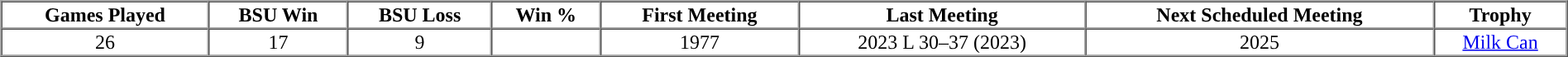<table cellpadding="1" border="1" cellspacing="0" style="width:100%;">
<tr>
<th>Games Played</th>
<th>BSU Win</th>
<th>BSU Loss</th>
<th>Win %</th>
<th>First Meeting</th>
<th>Last Meeting</th>
<th>Next Scheduled Meeting</th>
<th>Trophy</th>
</tr>
<tr style="text-align:center;">
<td>26</td>
<td>17</td>
<td>9</td>
<td></td>
<td>1977</td>
<td>2023 L 30–37 (2023)</td>
<td>2025</td>
<td><a href='#'>Milk Can</a></td>
</tr>
</table>
